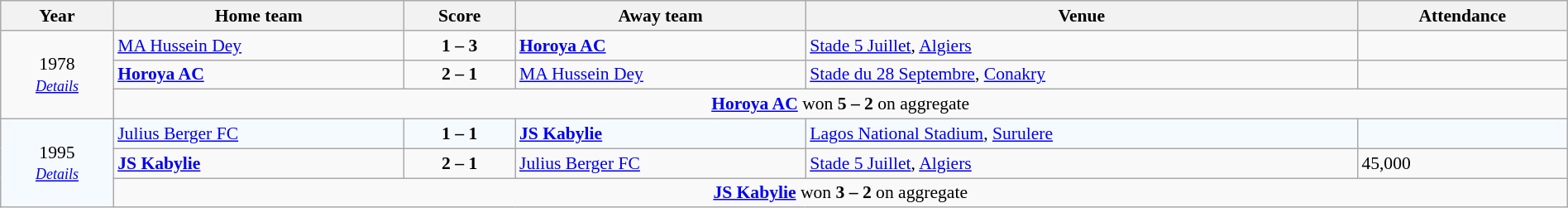<table class="wikitable" width="100%" style="font-size:90%;">
<tr>
<th>Year</th>
<th>Home team</th>
<th>Score</th>
<th>Away team</th>
<th>Venue</th>
<th>Attendance</th>
</tr>
<tr>
<td align=center rowspan=3>1978<br><small><em><a href='#'>Details</a></em></small></td>
<td> <a href='#'>MA Hussein Dey</a></td>
<td align=center><strong>1 – 3</strong></td>
<td> <strong><a href='#'>Horoya AC</a></strong></td>
<td><a href='#'>Stade 5 Juillet</a>, <a href='#'>Algiers</a></td>
<td></td>
</tr>
<tr>
<td> <strong><a href='#'>Horoya AC</a></strong></td>
<td align=center><strong>2 – 1</strong></td>
<td> <a href='#'>MA Hussein Dey</a></td>
<td><a href='#'>Stade du 28 Septembre</a>, <a href='#'>Conakry</a></td>
<td></td>
</tr>
<tr align=center>
<td colspan=5><strong><a href='#'>Horoya AC</a></strong> won <strong>5 – 2</strong> on aggregate</td>
</tr>
<tr bgcolor=#F5FAFF>
<td align=center rowspan=3>1995<br><small><em><a href='#'>Details</a></em></small></td>
<td> <a href='#'>Julius Berger FC</a></td>
<td align=center><strong>1 – 1</strong></td>
<td> <strong><a href='#'>JS Kabylie</a></strong></td>
<td><a href='#'>Lagos National Stadium</a>, <a href='#'>Surulere</a></td>
<td></td>
</tr>
<tr>
<td> <strong><a href='#'>JS Kabylie</a></strong></td>
<td align=center><strong>2 – 1</strong></td>
<td> <a href='#'>Julius Berger FC</a></td>
<td><a href='#'>Stade 5 Juillet</a>, <a href='#'>Algiers</a></td>
<td>45,000</td>
</tr>
<tr align=center>
<td colspan=5><strong><a href='#'>JS Kabylie</a></strong> won <strong>3 – 2</strong> on aggregate</td>
</tr>
</table>
